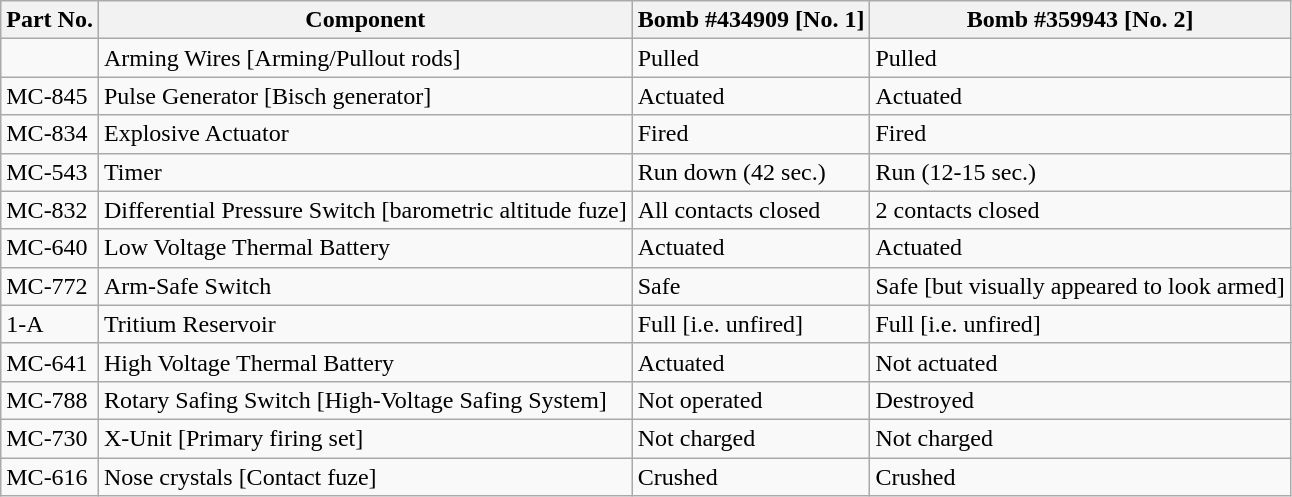<table class="wikitable">
<tr>
<th>Part No.</th>
<th>Component</th>
<th>Bomb #434909 [No. 1]</th>
<th>Bomb #359943 [No. 2]</th>
</tr>
<tr>
<td></td>
<td>Arming Wires [Arming/Pullout rods]</td>
<td>Pulled</td>
<td>Pulled</td>
</tr>
<tr>
<td>MC-845</td>
<td>Pulse Generator [Bisch generator]</td>
<td>Actuated</td>
<td>Actuated</td>
</tr>
<tr>
<td>MC-834</td>
<td>Explosive Actuator</td>
<td>Fired</td>
<td>Fired</td>
</tr>
<tr>
<td>MC-543</td>
<td>Timer</td>
<td>Run down (42 sec.)</td>
<td>Run (12-15 sec.)</td>
</tr>
<tr>
<td>MC-832</td>
<td>Differential Pressure Switch [barometric altitude fuze]</td>
<td>All contacts closed</td>
<td>2 contacts closed</td>
</tr>
<tr>
<td>MC-640</td>
<td>Low Voltage Thermal Battery</td>
<td>Actuated</td>
<td>Actuated</td>
</tr>
<tr>
<td>MC-772</td>
<td>Arm-Safe Switch</td>
<td>Safe</td>
<td>Safe [but visually appeared to look armed]</td>
</tr>
<tr>
<td>1-A</td>
<td>Tritium Reservoir</td>
<td>Full [i.e. unfired]</td>
<td>Full [i.e. unfired]</td>
</tr>
<tr>
<td>MC-641</td>
<td>High Voltage Thermal Battery</td>
<td>Actuated</td>
<td>Not actuated</td>
</tr>
<tr>
<td>MC-788</td>
<td>Rotary Safing Switch [High-Voltage Safing System]</td>
<td>Not operated</td>
<td>Destroyed</td>
</tr>
<tr>
<td>MC-730</td>
<td>X-Unit [Primary firing set]</td>
<td>Not charged</td>
<td>Not charged</td>
</tr>
<tr>
<td>MC-616</td>
<td>Nose crystals [Contact fuze]</td>
<td>Crushed</td>
<td>Crushed</td>
</tr>
</table>
